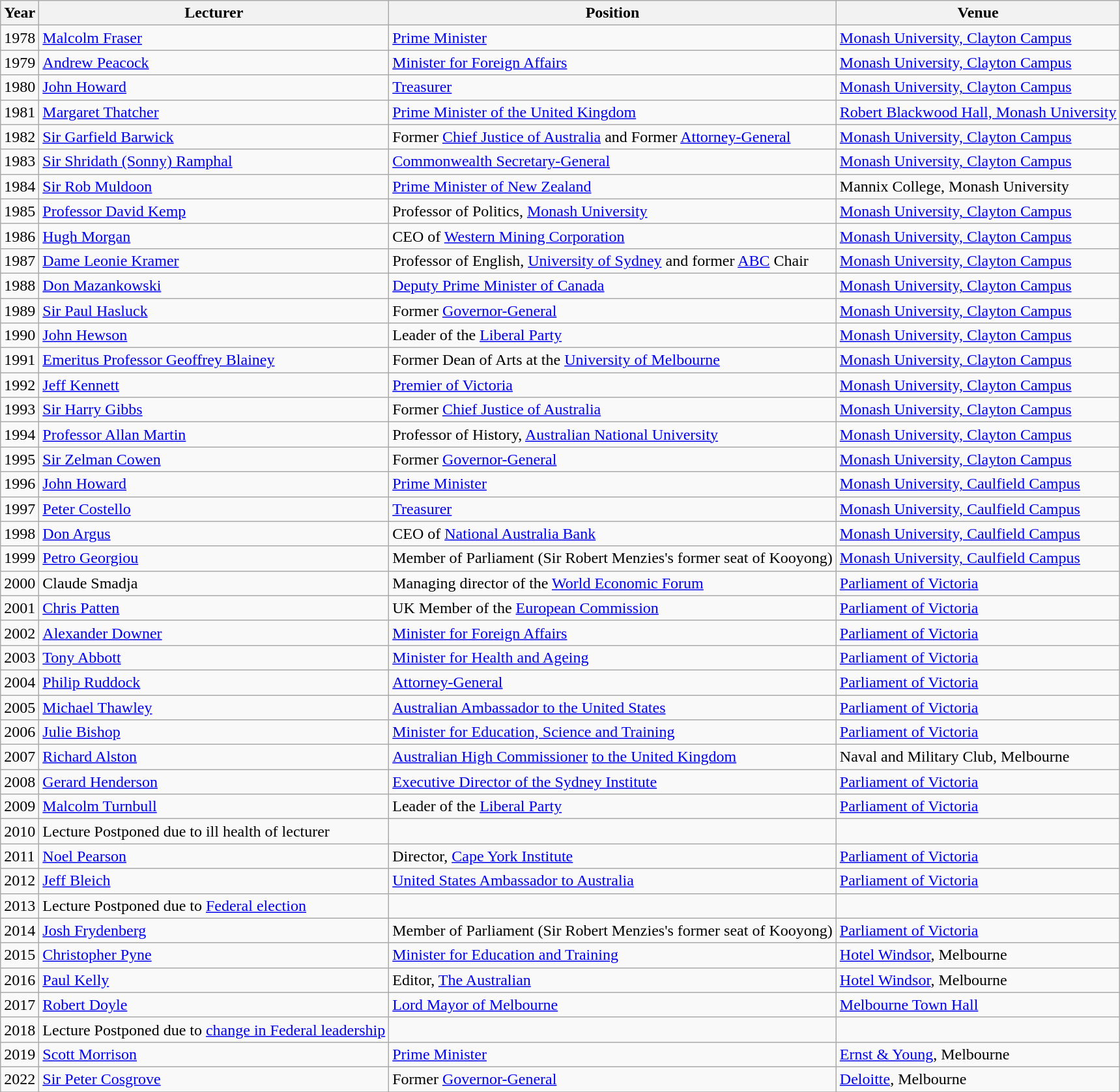<table class="wikitable">
<tr>
<th>Year</th>
<th>Lecturer</th>
<th>Position</th>
<th>Venue</th>
</tr>
<tr>
<td>1978</td>
<td><a href='#'>Malcolm Fraser</a></td>
<td><a href='#'>Prime Minister</a></td>
<td><a href='#'>Monash University, Clayton Campus</a></td>
</tr>
<tr>
<td>1979</td>
<td><a href='#'>Andrew Peacock</a></td>
<td><a href='#'>Minister for Foreign Affairs</a></td>
<td><a href='#'>Monash University, Clayton Campus</a></td>
</tr>
<tr>
<td>1980</td>
<td><a href='#'>John Howard</a></td>
<td><a href='#'>Treasurer</a></td>
<td><a href='#'>Monash University, Clayton Campus</a></td>
</tr>
<tr>
<td>1981</td>
<td><a href='#'>Margaret Thatcher</a></td>
<td><a href='#'>Prime Minister of the United Kingdom</a></td>
<td><a href='#'>Robert Blackwood Hall, Monash University</a></td>
</tr>
<tr>
<td>1982</td>
<td><a href='#'>Sir Garfield Barwick</a></td>
<td>Former <a href='#'>Chief Justice of Australia</a> and Former <a href='#'>Attorney-General</a></td>
<td><a href='#'>Monash University, Clayton Campus</a></td>
</tr>
<tr>
<td>1983</td>
<td><a href='#'>Sir Shridath (Sonny) Ramphal</a></td>
<td><a href='#'>Commonwealth Secretary-General</a></td>
<td><a href='#'>Monash University, Clayton Campus</a></td>
</tr>
<tr>
<td>1984</td>
<td><a href='#'>Sir Rob Muldoon</a></td>
<td><a href='#'>Prime Minister of New Zealand</a></td>
<td>Mannix College, Monash University</td>
</tr>
<tr>
<td>1985</td>
<td><a href='#'>Professor David Kemp</a></td>
<td>Professor of Politics, <a href='#'>Monash University</a></td>
<td><a href='#'>Monash University, Clayton Campus</a></td>
</tr>
<tr>
<td>1986</td>
<td><a href='#'>Hugh Morgan</a></td>
<td>CEO of <a href='#'>Western Mining Corporation</a></td>
<td><a href='#'>Monash University, Clayton Campus</a></td>
</tr>
<tr>
<td>1987</td>
<td><a href='#'>Dame Leonie Kramer</a></td>
<td>Professor of English, <a href='#'>University of Sydney</a> and former <a href='#'>ABC</a> Chair</td>
<td><a href='#'>Monash University, Clayton Campus</a></td>
</tr>
<tr>
<td>1988</td>
<td><a href='#'>Don Mazankowski</a></td>
<td><a href='#'>Deputy Prime Minister of Canada</a></td>
<td><a href='#'>Monash University, Clayton Campus</a></td>
</tr>
<tr>
<td>1989</td>
<td><a href='#'>Sir Paul Hasluck</a></td>
<td>Former <a href='#'>Governor-General</a></td>
<td><a href='#'>Monash University, Clayton Campus</a></td>
</tr>
<tr>
<td>1990</td>
<td><a href='#'>John Hewson</a></td>
<td>Leader of the <a href='#'>Liberal Party</a></td>
<td><a href='#'>Monash University, Clayton Campus</a></td>
</tr>
<tr>
<td>1991</td>
<td><a href='#'>Emeritus Professor Geoffrey Blainey</a></td>
<td>Former Dean of Arts at the <a href='#'>University of Melbourne</a></td>
<td><a href='#'>Monash University, Clayton Campus</a></td>
</tr>
<tr>
<td>1992</td>
<td><a href='#'>Jeff Kennett</a></td>
<td><a href='#'>Premier of Victoria</a></td>
<td><a href='#'>Monash University, Clayton Campus</a></td>
</tr>
<tr>
<td>1993</td>
<td><a href='#'>Sir Harry Gibbs</a></td>
<td>Former <a href='#'>Chief Justice of Australia</a></td>
<td><a href='#'>Monash University, Clayton Campus</a></td>
</tr>
<tr>
<td>1994</td>
<td><a href='#'>Professor Allan Martin</a></td>
<td>Professor of History, <a href='#'>Australian National University</a></td>
<td><a href='#'>Monash University, Clayton Campus</a></td>
</tr>
<tr>
<td>1995</td>
<td><a href='#'>Sir Zelman Cowen</a></td>
<td>Former <a href='#'>Governor-General</a></td>
<td><a href='#'>Monash University, Clayton Campus</a></td>
</tr>
<tr>
<td>1996</td>
<td><a href='#'>John Howard</a></td>
<td><a href='#'>Prime Minister</a></td>
<td><a href='#'>Monash University, Caulfield Campus</a></td>
</tr>
<tr>
<td>1997</td>
<td><a href='#'>Peter Costello</a></td>
<td><a href='#'>Treasurer</a></td>
<td><a href='#'>Monash University, Caulfield Campus</a></td>
</tr>
<tr>
<td>1998</td>
<td><a href='#'>Don Argus</a></td>
<td>CEO of <a href='#'>National Australia Bank</a></td>
<td><a href='#'>Monash University, Caulfield Campus</a></td>
</tr>
<tr>
<td>1999</td>
<td><a href='#'>Petro Georgiou</a></td>
<td>Member of Parliament (Sir Robert Menzies's former seat of Kooyong)</td>
<td><a href='#'>Monash University, Caulfield Campus</a></td>
</tr>
<tr>
<td>2000</td>
<td>Claude Smadja</td>
<td>Managing director of the <a href='#'>World Economic Forum</a></td>
<td><a href='#'>Parliament of Victoria</a></td>
</tr>
<tr>
<td>2001</td>
<td><a href='#'>Chris Patten</a></td>
<td>UK Member of the <a href='#'>European Commission</a></td>
<td><a href='#'>Parliament of Victoria</a></td>
</tr>
<tr>
<td>2002</td>
<td><a href='#'>Alexander Downer</a></td>
<td><a href='#'>Minister for Foreign Affairs</a></td>
<td><a href='#'>Parliament of Victoria</a></td>
</tr>
<tr>
<td>2003</td>
<td><a href='#'>Tony Abbott</a></td>
<td><a href='#'>Minister for Health and Ageing</a></td>
<td><a href='#'>Parliament of Victoria</a></td>
</tr>
<tr>
<td>2004</td>
<td><a href='#'>Philip Ruddock</a></td>
<td><a href='#'>Attorney-General</a></td>
<td><a href='#'>Parliament of Victoria</a></td>
</tr>
<tr>
<td>2005</td>
<td><a href='#'>Michael Thawley</a></td>
<td><a href='#'>Australian Ambassador to the United States</a></td>
<td><a href='#'>Parliament of Victoria</a></td>
</tr>
<tr>
<td>2006</td>
<td><a href='#'>Julie Bishop</a></td>
<td><a href='#'>Minister for Education, Science and Training</a></td>
<td><a href='#'>Parliament of Victoria</a></td>
</tr>
<tr>
<td>2007</td>
<td><a href='#'>Richard Alston</a></td>
<td><a href='#'>Australian High Commissioner</a> <a href='#'>to the United Kingdom</a></td>
<td>Naval and Military Club, Melbourne</td>
</tr>
<tr>
<td>2008</td>
<td><a href='#'>Gerard Henderson</a></td>
<td><a href='#'>Executive Director of the Sydney Institute</a></td>
<td><a href='#'>Parliament of Victoria</a></td>
</tr>
<tr>
<td>2009</td>
<td><a href='#'>Malcolm Turnbull</a></td>
<td>Leader of the <a href='#'>Liberal Party</a></td>
<td><a href='#'>Parliament of Victoria</a></td>
</tr>
<tr>
<td>2010</td>
<td>Lecture Postponed due to ill health of lecturer</td>
<td></td>
<td></td>
</tr>
<tr>
<td>2011</td>
<td><a href='#'>Noel Pearson</a></td>
<td>Director, <a href='#'>Cape York Institute</a></td>
<td><a href='#'>Parliament of Victoria</a></td>
</tr>
<tr>
<td>2012</td>
<td><a href='#'>Jeff Bleich</a></td>
<td><a href='#'>United States Ambassador to Australia</a></td>
<td><a href='#'>Parliament of Victoria</a></td>
</tr>
<tr>
<td>2013</td>
<td>Lecture Postponed due to <a href='#'>Federal election</a></td>
<td></td>
<td></td>
</tr>
<tr>
<td>2014</td>
<td><a href='#'>Josh Frydenberg</a></td>
<td>Member of Parliament (Sir Robert Menzies's former seat of Kooyong)</td>
<td><a href='#'>Parliament of Victoria</a></td>
</tr>
<tr>
<td>2015</td>
<td><a href='#'>Christopher Pyne</a></td>
<td><a href='#'>Minister for Education and Training</a></td>
<td><a href='#'>Hotel Windsor</a>, Melbourne</td>
</tr>
<tr>
<td>2016</td>
<td><a href='#'>Paul Kelly</a></td>
<td>Editor, <a href='#'>The Australian</a></td>
<td><a href='#'>Hotel Windsor</a>, Melbourne</td>
</tr>
<tr>
<td>2017</td>
<td><a href='#'>Robert Doyle</a></td>
<td><a href='#'>Lord Mayor of Melbourne</a></td>
<td><a href='#'>Melbourne Town Hall</a></td>
</tr>
<tr>
<td>2018</td>
<td>Lecture Postponed due to <a href='#'>change in Federal leadership</a></td>
<td></td>
<td></td>
</tr>
<tr>
<td>2019</td>
<td><a href='#'>Scott Morrison</a></td>
<td><a href='#'>Prime Minister</a></td>
<td><a href='#'>Ernst & Young</a>, Melbourne</td>
</tr>
<tr>
<td>2022</td>
<td><a href='#'>Sir Peter Cosgrove</a></td>
<td>Former <a href='#'>Governor-General</a></td>
<td><a href='#'>Deloitte</a>, Melbourne</td>
</tr>
<tr>
</tr>
</table>
